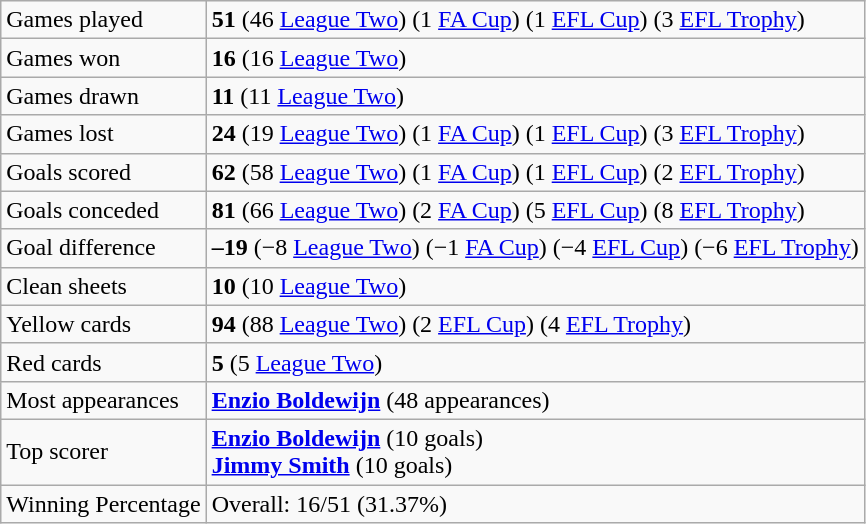<table class="wikitable">
<tr>
<td>Games played</td>
<td><strong>51</strong> (46 <a href='#'>League Two</a>) (1 <a href='#'>FA Cup</a>) (1 <a href='#'>EFL Cup</a>) (3 <a href='#'>EFL Trophy</a>)</td>
</tr>
<tr>
<td>Games won</td>
<td><strong>16</strong> (16 <a href='#'>League Two</a>)</td>
</tr>
<tr>
<td>Games drawn</td>
<td><strong>11</strong> (11 <a href='#'>League Two</a>)</td>
</tr>
<tr>
<td>Games lost</td>
<td><strong>24</strong> (19 <a href='#'>League Two</a>) (1 <a href='#'>FA Cup</a>) (1 <a href='#'>EFL Cup</a>) (3 <a href='#'>EFL Trophy</a>)</td>
</tr>
<tr>
<td>Goals scored</td>
<td><strong>62</strong> (58 <a href='#'>League Two</a>) (1 <a href='#'>FA Cup</a>) (1 <a href='#'>EFL Cup</a>) (2 <a href='#'>EFL Trophy</a>)</td>
</tr>
<tr>
<td>Goals conceded</td>
<td><strong>81</strong> (66 <a href='#'>League Two</a>) (2 <a href='#'>FA Cup</a>) (5 <a href='#'>EFL Cup</a>) (8 <a href='#'>EFL Trophy</a>)</td>
</tr>
<tr>
<td>Goal difference</td>
<td><strong>–19</strong> (−8 <a href='#'>League Two</a>) (−1 <a href='#'>FA Cup</a>) (−4 <a href='#'>EFL Cup</a>) (−6 <a href='#'>EFL Trophy</a>)</td>
</tr>
<tr>
<td>Clean sheets</td>
<td><strong>10</strong> (10 <a href='#'>League Two</a>)</td>
</tr>
<tr>
<td>Yellow cards</td>
<td><strong>94</strong> (88 <a href='#'>League Two</a>) (2 <a href='#'>EFL Cup</a>) (4 <a href='#'>EFL Trophy</a>)</td>
</tr>
<tr>
<td>Red cards</td>
<td><strong>5</strong> (5 <a href='#'>League Two</a>)</td>
</tr>
<tr>
<td>Most appearances</td>
<td><strong> <a href='#'>Enzio Boldewijn</a></strong> (48 appearances)</td>
</tr>
<tr>
<td>Top scorer</td>
<td><strong> <a href='#'>Enzio Boldewijn</a></strong> (10 goals)<br><strong> <a href='#'>Jimmy Smith</a></strong> (10 goals)</td>
</tr>
<tr>
<td>Winning Percentage</td>
<td>Overall: 16/51 (31.37%)</td>
</tr>
</table>
